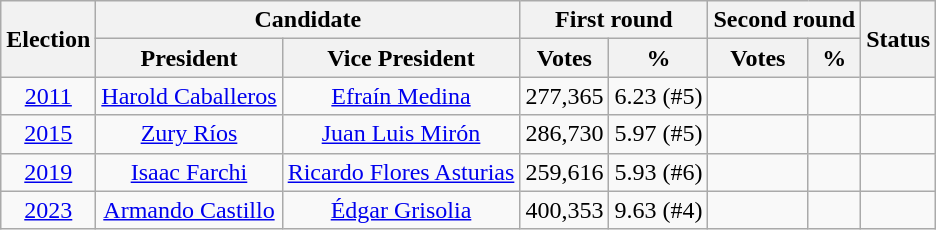<table class=wikitable style=text-align:center>
<tr>
<th rowspan=2>Election</th>
<th colspan=2>Candidate</th>
<th colspan=2>First round</th>
<th colspan=2>Second round</th>
<th rowspan=2>Status</th>
</tr>
<tr>
<th>President</th>
<th>Vice President</th>
<th>Votes</th>
<th>%</th>
<th>Votes</th>
<th>%</th>
</tr>
<tr>
<td><a href='#'>2011</a></td>
<td><a href='#'>Harold Caballeros</a></td>
<td><a href='#'>Efraín Medina</a></td>
<td>277,365</td>
<td>6.23 (#5) </td>
<td></td>
<td></td>
<td></td>
</tr>
<tr>
<td><a href='#'>2015</a></td>
<td><a href='#'>Zury Ríos</a></td>
<td><a href='#'>Juan Luis Mirón</a></td>
<td>286,730</td>
<td>5.97 (#5)</td>
<td></td>
<td></td>
<td></td>
</tr>
<tr>
<td><a href='#'>2019</a></td>
<td><a href='#'>Isaac Farchi</a></td>
<td><a href='#'>Ricardo Flores Asturias</a></td>
<td>259,616</td>
<td>5.93 (#6)</td>
<td></td>
<td></td>
<td></td>
</tr>
<tr>
<td><a href='#'>2023</a></td>
<td><a href='#'>Armando Castillo</a></td>
<td><a href='#'>Édgar Grisolia</a></td>
<td>400,353</td>
<td>9.63 (#4)</td>
<td></td>
<td></td>
<td></td>
</tr>
</table>
